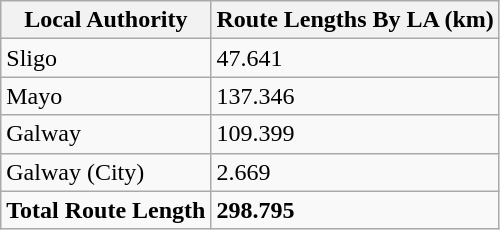<table class="wikitable" border="1">
<tr>
<th>Local Authority</th>
<th>Route Lengths By LA (km)</th>
</tr>
<tr>
<td>Sligo</td>
<td>47.641</td>
</tr>
<tr>
<td>Mayo</td>
<td>137.346</td>
</tr>
<tr>
<td>Galway</td>
<td>109.399</td>
</tr>
<tr>
<td>Galway (City)</td>
<td>2.669</td>
</tr>
<tr>
<td><strong>Total Route Length</strong></td>
<td><strong>298.795</strong></td>
</tr>
</table>
